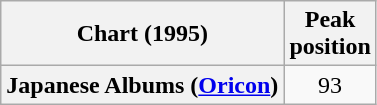<table class="wikitable plainrowheaders" style="text-align:center">
<tr>
<th scope="col">Chart (1995)</th>
<th scope="col">Peak<br> position</th>
</tr>
<tr>
<th scope="row">Japanese Albums (<a href='#'>Oricon</a>)</th>
<td>93</td>
</tr>
</table>
